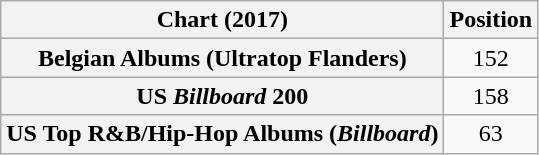<table class="wikitable sortable plainrowheaders" style="text-align:center">
<tr>
<th scope="col">Chart (2017)</th>
<th scope="col">Position</th>
</tr>
<tr>
<th scope="row">Belgian Albums (Ultratop Flanders)</th>
<td>152</td>
</tr>
<tr>
<th scope="row">US <em>Billboard</em> 200</th>
<td>158</td>
</tr>
<tr>
<th scope="row">US Top R&B/Hip-Hop Albums (<em>Billboard</em>)</th>
<td>63</td>
</tr>
</table>
